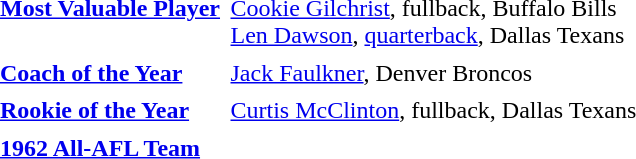<table cellpadding="3" cellspacing="1">
<tr>
<td><strong><a href='#'>Most Valuable Player</a></strong><br> </td>
<td><a href='#'>Cookie Gilchrist</a>, fullback, Buffalo Bills<br><a href='#'>Len Dawson</a>, <a href='#'>quarterback</a>, Dallas Texans</td>
</tr>
<tr>
<td><strong><a href='#'>Coach of the Year</a></strong></td>
<td><a href='#'>Jack Faulkner</a>, Denver Broncos</td>
</tr>
<tr>
<td><strong><a href='#'>Rookie of the Year</a></strong></td>
<td><a href='#'>Curtis McClinton</a>, fullback, Dallas Texans</td>
</tr>
<tr>
<td><strong><a href='#'>1962 All-AFL Team</a></strong></td>
</tr>
</table>
